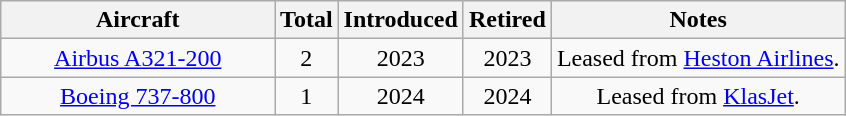<table class="wikitable" style="text-align:center;margin:auto;">
<tr>
<th width="175px;">Aircraft</th>
<th>Total</th>
<th>Introduced</th>
<th>Retired</th>
<th>Notes</th>
</tr>
<tr>
<td><a href='#'>Airbus A321-200</a></td>
<td>2</td>
<td>2023</td>
<td>2023</td>
<td>Leased from <a href='#'>Heston Airlines</a>.</td>
</tr>
<tr>
<td><a href='#'>Boeing 737-800</a></td>
<td>1</td>
<td>2024</td>
<td>2024</td>
<td>Leased from <a href='#'>KlasJet</a>.</td>
</tr>
</table>
